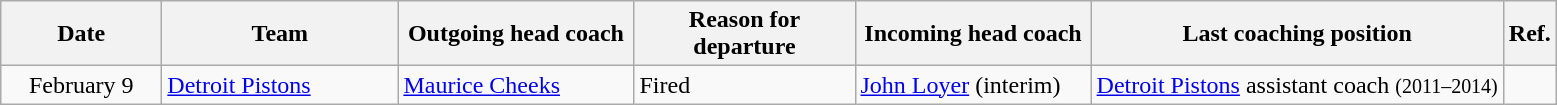<table class="wikitable">
<tr>
<th style="width:100px">Date</th>
<th style="width:150px">Team</th>
<th style="width:150px">Outgoing head coach</th>
<th style="width:140px">Reason for departure</th>
<th style="width:150px">Incoming head coach</th>
<th>Last coaching position</th>
<th>Ref.</th>
</tr>
<tr>
<td align=center>February 9</td>
<td><a href='#'>Detroit Pistons</a></td>
<td><a href='#'>Maurice Cheeks</a></td>
<td>Fired</td>
<td><a href='#'>John Loyer</a> (interim)</td>
<td><a href='#'>Detroit Pistons</a> assistant coach <small>(2011–2014)</small></td>
<td align=center></td>
</tr>
</table>
